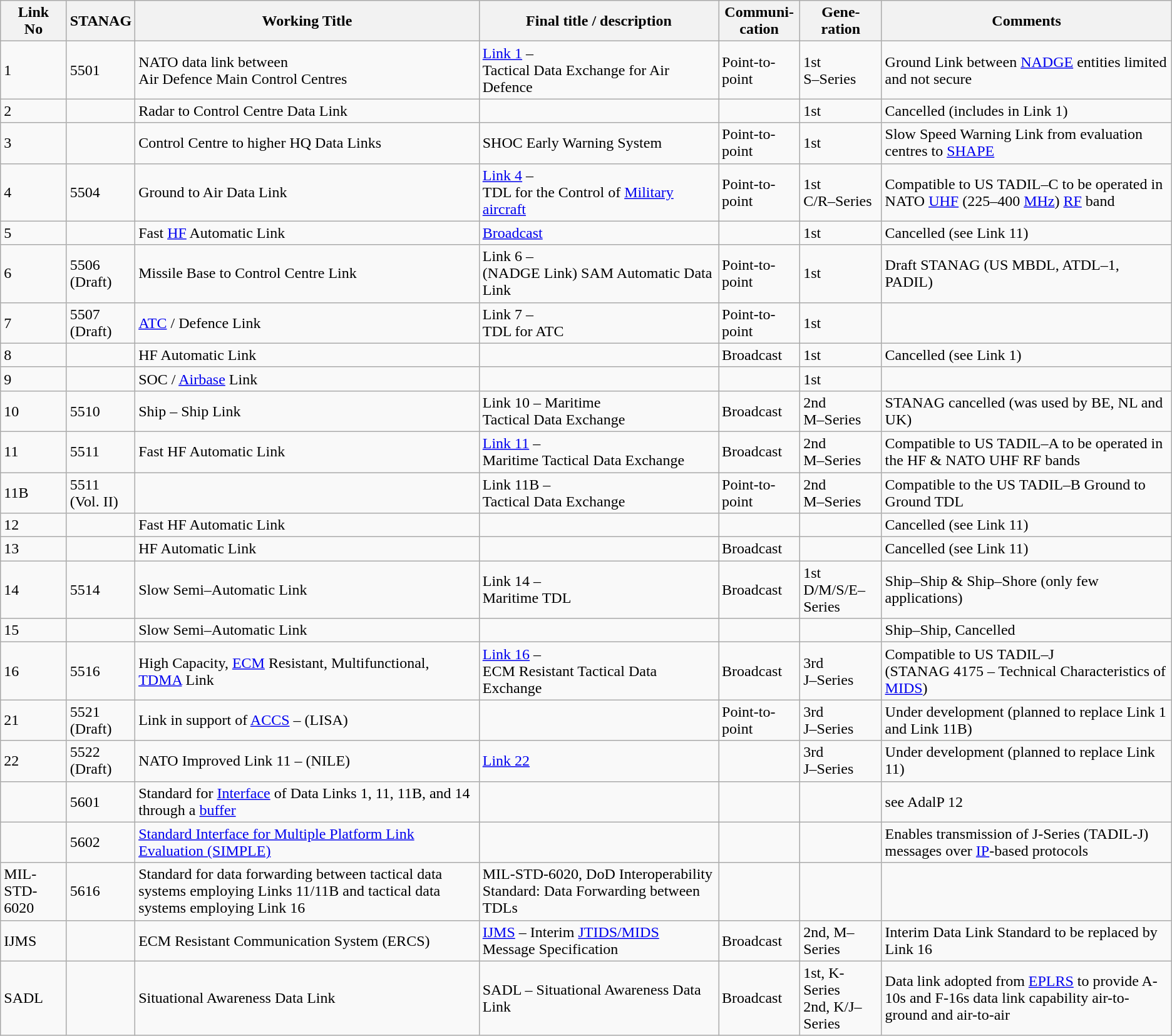<table class="wikitable">
<tr>
<th>Link <br> No</th>
<th>STANAG</th>
<th>Working Title</th>
<th>Final title / description</th>
<th>Communi- <br>cation</th>
<th>Gene-<br>ration</th>
<th>Comments</th>
</tr>
<tr>
<td>1</td>
<td>5501</td>
<td>NATO data link between <br> Air Defence Main Control Centres</td>
<td><a href='#'>Link 1</a> – <br> Tactical Data Exchange for Air Defence</td>
<td>Point-to-point</td>
<td>1st <br>S–Series</td>
<td>Ground Link between <a href='#'>NADGE</a> entities limited and not secure</td>
</tr>
<tr>
<td>2</td>
<td></td>
<td>Radar to Control Centre Data Link</td>
<td></td>
<td></td>
<td>1st</td>
<td>Cancelled (includes in Link 1)</td>
</tr>
<tr>
<td>3</td>
<td></td>
<td>Control Centre to higher HQ Data Links</td>
<td>SHOC Early Warning System</td>
<td>Point-to-point</td>
<td>1st</td>
<td>Slow Speed Warning Link from evaluation centres to <a href='#'>SHAPE</a></td>
</tr>
<tr>
<td>4</td>
<td>5504</td>
<td>Ground to Air Data Link</td>
<td><a href='#'>Link 4</a> – <br>TDL for the Control of <a href='#'>Military aircraft</a></td>
<td>Point-to-point</td>
<td>1st  <br> C/R–Series</td>
<td>Compatible to US TADIL–C to be operated in NATO <a href='#'>UHF</a>  (225–400 <a href='#'>MHz</a>) <a href='#'>RF</a> band</td>
</tr>
<tr>
<td>5</td>
<td></td>
<td>Fast <a href='#'>HF</a> Automatic Link</td>
<td><a href='#'>Broadcast</a></td>
<td></td>
<td>1st</td>
<td>Cancelled (see Link 11)</td>
</tr>
<tr>
<td>6</td>
<td>5506 <br> (Draft)</td>
<td>Missile Base to Control Centre Link</td>
<td>Link 6 – <br> (NADGE Link) SAM Automatic Data Link</td>
<td>Point-to-point</td>
<td>1st</td>
<td>Draft STANAG (US MBDL, ATDL–1, PADIL)</td>
</tr>
<tr>
<td>7</td>
<td>5507 <br> (Draft)</td>
<td><a href='#'>ATC</a> / Defence Link</td>
<td>Link 7 – <br>TDL for ATC</td>
<td>Point-to-point</td>
<td>1st</td>
<td></td>
</tr>
<tr>
<td>8</td>
<td></td>
<td>HF Automatic Link</td>
<td></td>
<td>Broadcast</td>
<td>1st</td>
<td>Cancelled (see Link 1)</td>
</tr>
<tr>
<td>9</td>
<td></td>
<td>SOC / <a href='#'>Airbase</a> Link</td>
<td></td>
<td></td>
<td>1st</td>
<td></td>
</tr>
<tr>
<td>10</td>
<td>5510</td>
<td>Ship – Ship Link</td>
<td>Link 10 – Maritime <br> Tactical Data Exchange</td>
<td>Broadcast</td>
<td>2nd <br> M–Series</td>
<td>STANAG cancelled (was used by BE, NL and UK)</td>
</tr>
<tr>
<td>11</td>
<td>5511</td>
<td>Fast HF Automatic Link</td>
<td><a href='#'>Link 11</a> – <br>Maritime Tactical Data Exchange</td>
<td>Broadcast</td>
<td>2nd <br> M–Series</td>
<td>Compatible to US TADIL–A to be operated in the HF & NATO UHF RF bands</td>
</tr>
<tr>
<td>11B</td>
<td>5511 <br> (Vol. II)</td>
<td></td>
<td>Link 11B – <br> Tactical Data Exchange</td>
<td>Point-to-point</td>
<td>2nd <br> M–Series</td>
<td>Compatible to the US TADIL–B Ground to Ground TDL</td>
</tr>
<tr>
<td>12</td>
<td></td>
<td>Fast HF Automatic Link</td>
<td></td>
<td></td>
<td></td>
<td>Cancelled (see Link 11)</td>
</tr>
<tr>
<td>13</td>
<td></td>
<td>HF Automatic Link</td>
<td></td>
<td>Broadcast</td>
<td></td>
<td>Cancelled (see Link 11)</td>
</tr>
<tr>
<td>14</td>
<td>5514</td>
<td>Slow Semi–Automatic Link</td>
<td>Link 14 –<br>Maritime TDL</td>
<td>Broadcast</td>
<td>1st <br> D/M/S/E–Series</td>
<td>Ship–Ship & Ship–Shore (only few applications)</td>
</tr>
<tr>
<td>15</td>
<td></td>
<td>Slow Semi–Automatic Link</td>
<td></td>
<td></td>
<td></td>
<td>Ship–Ship, Cancelled</td>
</tr>
<tr>
<td>16</td>
<td>5516</td>
<td>High Capacity, <a href='#'>ECM</a> Resistant, Multifunctional, <a href='#'>TDMA</a> Link</td>
<td><a href='#'>Link 16</a> – <br>ECM Resistant Tactical Data Exchange</td>
<td>Broadcast</td>
<td>3rd <br> J–Series</td>
<td>Compatible to US TADIL–J <br>(STANAG 4175 – Technical Characteristics of <a href='#'>MIDS</a>)</td>
</tr>
<tr>
<td>21</td>
<td>5521 <br> (Draft)</td>
<td>Link in support of <a href='#'>ACCS</a> – (LISA)</td>
<td></td>
<td>Point-to-point</td>
<td>3rd <br> J–Series</td>
<td>Under development (planned to replace Link 1 and Link 11B)</td>
</tr>
<tr>
<td>22</td>
<td>5522 <br> (Draft)</td>
<td>NATO Improved Link 11 – (NILE)</td>
<td><a href='#'>Link 22</a></td>
<td></td>
<td>3rd <br> J–Series</td>
<td>Under development (planned to replace Link 11)</td>
</tr>
<tr>
<td></td>
<td>5601</td>
<td>Standard for <a href='#'>Interface</a> of Data Links 1, 11, 11B, and 14 through a <a href='#'>buffer</a></td>
<td></td>
<td></td>
<td></td>
<td>see AdalP 12</td>
</tr>
<tr>
<td></td>
<td>5602</td>
<td><a href='#'>Standard Interface for Multiple Platform Link Evaluation (SIMPLE)</a></td>
<td></td>
<td></td>
<td></td>
<td>Enables transmission of J-Series (TADIL-J) messages over <a href='#'>IP</a>-based protocols</td>
</tr>
<tr>
<td>MIL-STD-6020</td>
<td>5616</td>
<td>Standard for data forwarding between tactical data systems employing Links 11/11B and tactical data systems employing Link 16</td>
<td>MIL-STD-6020, DoD Interoperability Standard: Data Forwarding between TDLs</td>
<td></td>
<td></td>
<td></td>
</tr>
<tr>
<td>IJMS</td>
<td></td>
<td>ECM Resistant Communication System (ERCS)</td>
<td><a href='#'>IJMS</a> – Interim <a href='#'>JTIDS/MIDS</a> Message Specification</td>
<td>Broadcast</td>
<td>2nd, M–Series</td>
<td>Interim Data Link Standard to be replaced by Link 16</td>
</tr>
<tr>
<td>SADL</td>
<td></td>
<td>Situational Awareness Data Link</td>
<td>SADL – Situational Awareness Data Link</td>
<td>Broadcast</td>
<td>1st, K-Series <br> 2nd, K/J–Series</td>
<td>Data link adopted from <a href='#'>EPLRS</a> to provide A-10s and F-16s data link capability air-to-ground and air-to-air</td>
</tr>
</table>
